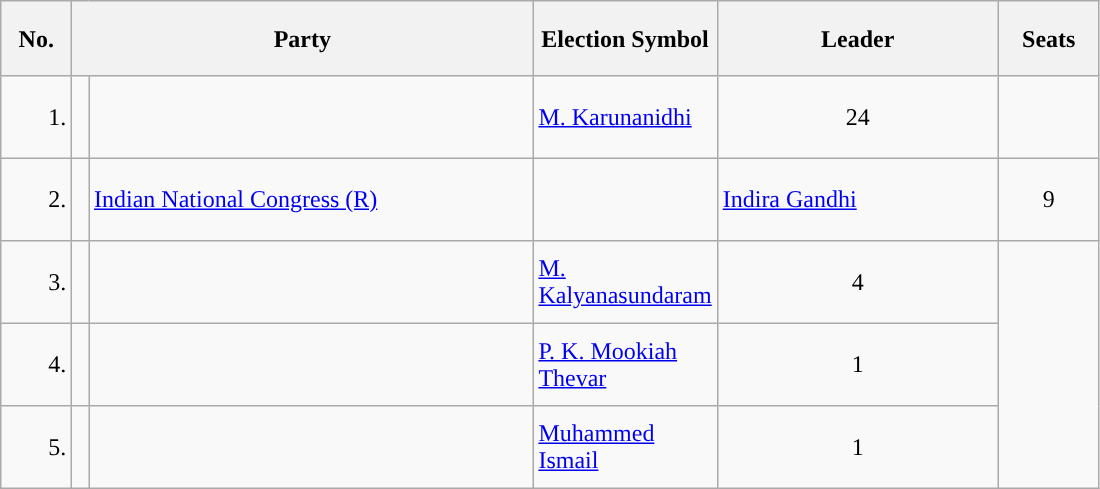<table class="wikitable">
<tr style="height: 50px;">
<th scope="col" style="width:40px;">No.<br></th>
<th scope="col" style="width:300px;"colspan="2">Party</th>
<th scope="col" style="width:80px;">Election Symbol</th>
<th scope="col" style="width:180px;">Leader</th>
<th scope="col" style="width:60px;">Seats</th>
</tr>
<tr style="height: 55px;">
<td style="text-align:right;">1.</td>
<td></td>
<td style="text-align:center;"></td>
<td><a href='#'>M. Karunanidhi</a></td>
<td style="text-align:center;">24</td>
</tr>
<tr style="height: 55px;">
<td style="text-align:right;">2.</td>
<td></td>
<td><a href='#'>Indian National Congress (R)</a></td>
<td style="text-align:center;"></td>
<td><a href='#'>Indira Gandhi</a></td>
<td style="text-align:center;">9</td>
</tr>
<tr style="height: 55px;">
<td style="text-align:right;">3.</td>
<td></td>
<td style="text-align:center;"></td>
<td><a href='#'>M. Kalyanasundaram</a></td>
<td style="text-align:center;">4</td>
</tr>
<tr style="height: 55px;">
<td style="text-align:right;">4.</td>
<td></td>
<td style="text-align:center;"></td>
<td><a href='#'>P. K. Mookiah Thevar</a></td>
<td style="text-align:center;">1</td>
</tr>
<tr style="height: 55px;">
<td style="text-align:right;">5.</td>
<td></td>
<td style="text-align:center;"></td>
<td><a href='#'>Muhammed Ismail</a></td>
<td style="text-align:center;">1</td>
</tr>
</table>
